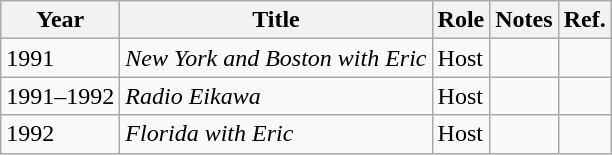<table class="wikitable">
<tr>
<th>Year</th>
<th>Title</th>
<th>Role</th>
<th>Notes</th>
<th>Ref.</th>
</tr>
<tr>
<td>1991</td>
<td><em>New York and Boston with Eric</em></td>
<td>Host</td>
<td></td>
<td></td>
</tr>
<tr>
<td>1991–1992</td>
<td><em>Radio Eikawa</em></td>
<td>Host</td>
<td></td>
<td></td>
</tr>
<tr>
<td>1992</td>
<td><em>Florida with Eric</em></td>
<td>Host</td>
<td></td>
<td></td>
</tr>
</table>
